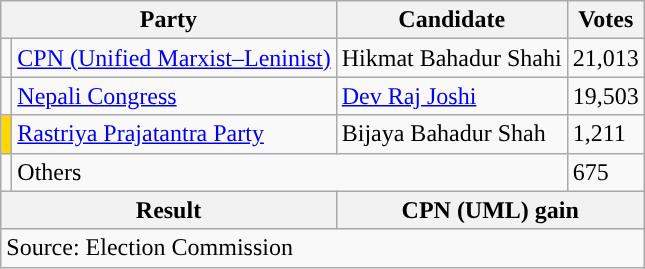<table class="wikitable">
<tr>
<th colspan="2">Party</th>
<th>Candidate</th>
<th>Votes</th>
</tr>
<tr>
<td style="background-color:"></td>
<td><a href='#'>CPN (Unified Marxist–Leninist)</a></td>
<td>Hikmat Bahadur Shahi</td>
<td>21,013</td>
</tr>
<tr>
<td style="background-color:"></td>
<td><a href='#'>Nepali Congress</a></td>
<td><a href='#'>Dev Raj Joshi</a></td>
<td>19,503</td>
</tr>
<tr>
<td style="background-color:gold"></td>
<td><a href='#'>Rastriya Prajatantra Party</a></td>
<td>Bijaya Bahadur Shah</td>
<td>1,211</td>
</tr>
<tr>
<td></td>
<td colspan="2">Others</td>
<td>675</td>
</tr>
<tr>
<th colspan="2">Result</th>
<th colspan="2">CPN (UML) gain</th>
</tr>
<tr>
<td colspan="4">Source: Election Commission</td>
</tr>
</table>
